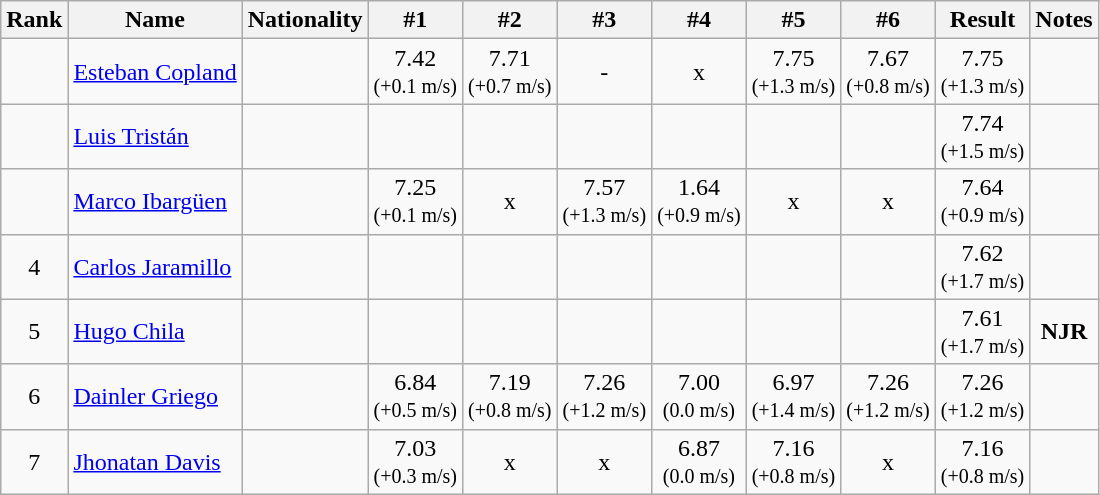<table class="wikitable sortable" style="text-align:center">
<tr>
<th>Rank</th>
<th>Name</th>
<th>Nationality</th>
<th>#1</th>
<th>#2</th>
<th>#3</th>
<th>#4</th>
<th>#5</th>
<th>#6</th>
<th>Result</th>
<th>Notes</th>
</tr>
<tr>
<td></td>
<td align=left><a href='#'>Esteban Copland</a></td>
<td align=left></td>
<td>7.42<br> <small>(+0.1 m/s)</small></td>
<td>7.71<br> <small>(+0.7 m/s)</small></td>
<td>-</td>
<td>x</td>
<td>7.75<br> <small>(+1.3 m/s)</small></td>
<td>7.67<br> <small>(+0.8 m/s)</small></td>
<td>7.75<br><small>(+1.3 m/s)</small></td>
<td></td>
</tr>
<tr>
<td></td>
<td align=left><a href='#'>Luis Tristán</a></td>
<td align=left></td>
<td></td>
<td></td>
<td></td>
<td></td>
<td></td>
<td></td>
<td>7.74<br><small>(+1.5 m/s)</small></td>
<td></td>
</tr>
<tr>
<td></td>
<td align=left><a href='#'>Marco Ibargüen</a></td>
<td align=left></td>
<td>7.25<br> <small>(+0.1 m/s)</small></td>
<td>x</td>
<td>7.57<br> <small>(+1.3 m/s)</small></td>
<td>1.64<br> <small>(+0.9 m/s)</small></td>
<td>x</td>
<td>x</td>
<td>7.64<br><small>(+0.9 m/s)</small></td>
<td></td>
</tr>
<tr>
<td>4</td>
<td align=left><a href='#'>Carlos Jaramillo</a></td>
<td align=left></td>
<td></td>
<td></td>
<td></td>
<td></td>
<td></td>
<td></td>
<td>7.62<br><small>(+1.7 m/s)</small></td>
<td></td>
</tr>
<tr>
<td>5</td>
<td align=left><a href='#'>Hugo Chila</a></td>
<td align=left></td>
<td></td>
<td></td>
<td></td>
<td></td>
<td></td>
<td></td>
<td>7.61<br><small>(+1.7 m/s)</small></td>
<td><strong>NJR</strong></td>
</tr>
<tr>
<td>6</td>
<td align=left><a href='#'>Dainler Griego</a></td>
<td align=left></td>
<td>6.84<br> <small>(+0.5 m/s)</small></td>
<td>7.19<br> <small>(+0.8 m/s)</small></td>
<td>7.26<br> <small>(+1.2 m/s)</small></td>
<td>7.00<br> <small>(0.0 m/s)</small></td>
<td>6.97<br> <small>(+1.4 m/s)</small></td>
<td>7.26<br> <small>(+1.2 m/s)</small></td>
<td>7.26<br><small>(+1.2 m/s)</small></td>
<td></td>
</tr>
<tr>
<td>7</td>
<td align=left><a href='#'>Jhonatan Davis</a></td>
<td align=left></td>
<td>7.03<br> <small>(+0.3 m/s)</small></td>
<td>x</td>
<td>x</td>
<td>6.87<br> <small>(0.0 m/s)</small></td>
<td>7.16<br> <small>(+0.8 m/s)</small></td>
<td>x</td>
<td>7.16<br><small>(+0.8 m/s)</small></td>
<td></td>
</tr>
</table>
